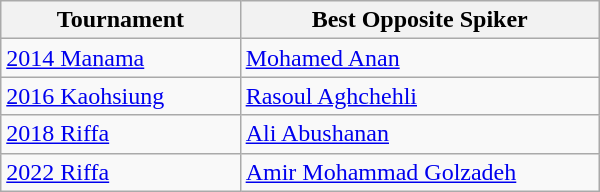<table class=wikitable style="width: 400px;">
<tr>
<th style="width: 40%;">Tournament</th>
<th style="width: 60%;">Best Opposite Spiker</th>
</tr>
<tr>
<td><a href='#'>2014 Manama</a></td>
<td> <a href='#'>Mohamed Anan</a></td>
</tr>
<tr>
<td><a href='#'>2016 Kaohsiung</a></td>
<td> <a href='#'>Rasoul Aghchehli</a></td>
</tr>
<tr>
<td><a href='#'>2018 Riffa</a></td>
<td> <a href='#'>Ali Abushanan</a></td>
</tr>
<tr>
<td><a href='#'>2022 Riffa</a></td>
<td> <a href='#'>Amir Mohammad Golzadeh</a></td>
</tr>
</table>
